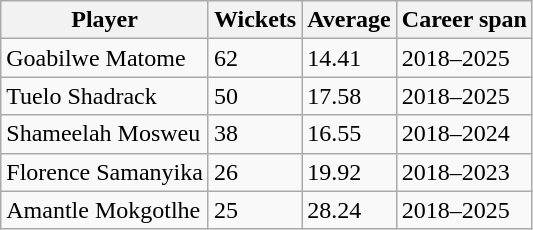<table class="wikitable">
<tr>
<th>Player</th>
<th>Wickets</th>
<th>Average</th>
<th>Career span</th>
</tr>
<tr>
<td>Goabilwe Matome</td>
<td>62</td>
<td>14.41</td>
<td>2018–2025</td>
</tr>
<tr>
<td>Tuelo Shadrack</td>
<td>50</td>
<td>17.58</td>
<td>2018–2025</td>
</tr>
<tr>
<td>Shameelah Mosweu</td>
<td>38</td>
<td>16.55</td>
<td>2018–2024</td>
</tr>
<tr>
<td>Florence Samanyika</td>
<td>26</td>
<td>19.92</td>
<td>2018–2023</td>
</tr>
<tr>
<td>Amantle Mokgotlhe</td>
<td>25</td>
<td>28.24</td>
<td>2018–2025</td>
</tr>
</table>
